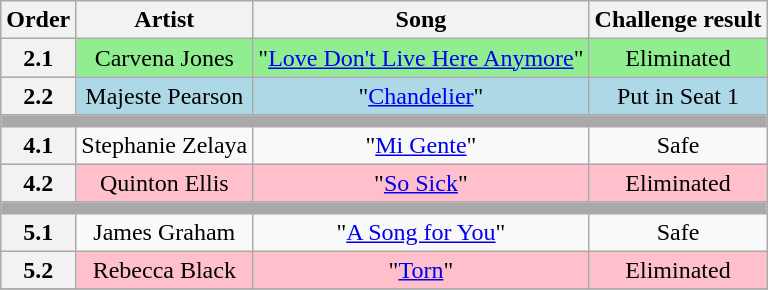<table class="wikitable plainrowheaders" style="text-align: center;">
<tr>
<th>Order</th>
<th>Artist</th>
<th>Song</th>
<th>Challenge result</th>
</tr>
<tr style="background:lightgreen;">
<th>2.1</th>
<td>Carvena Jones</td>
<td>"<a href='#'>Love Don't Live Here Anymore</a>"</td>
<td>Eliminated</td>
</tr>
<tr style="background:lightblue;">
<th>2.2</th>
<td>Majeste Pearson</td>
<td>"<a href='#'>Chandelier</a>"</td>
<td>Put in Seat 1</td>
</tr>
<tr>
<td colspan="4" style="background:darkgray"></td>
</tr>
<tr>
<th>4.1</th>
<td>Stephanie Zelaya</td>
<td>"<a href='#'>Mi Gente</a>"</td>
<td>Safe</td>
</tr>
<tr bgcolor=pink>
<th>4.2</th>
<td>Quinton Ellis</td>
<td>"<a href='#'>So Sick</a>"</td>
<td>Eliminated</td>
</tr>
<tr>
<td colspan="4" style="background:darkgray"></td>
</tr>
<tr bgcolor=>
<th>5.1</th>
<td>James Graham</td>
<td>"<a href='#'>A Song for You</a>"</td>
<td>Safe</td>
</tr>
<tr style="background:pink;">
<th>5.2</th>
<td>Rebecca Black</td>
<td>"<a href='#'>Torn</a>"</td>
<td>Eliminated</td>
</tr>
<tr>
</tr>
</table>
